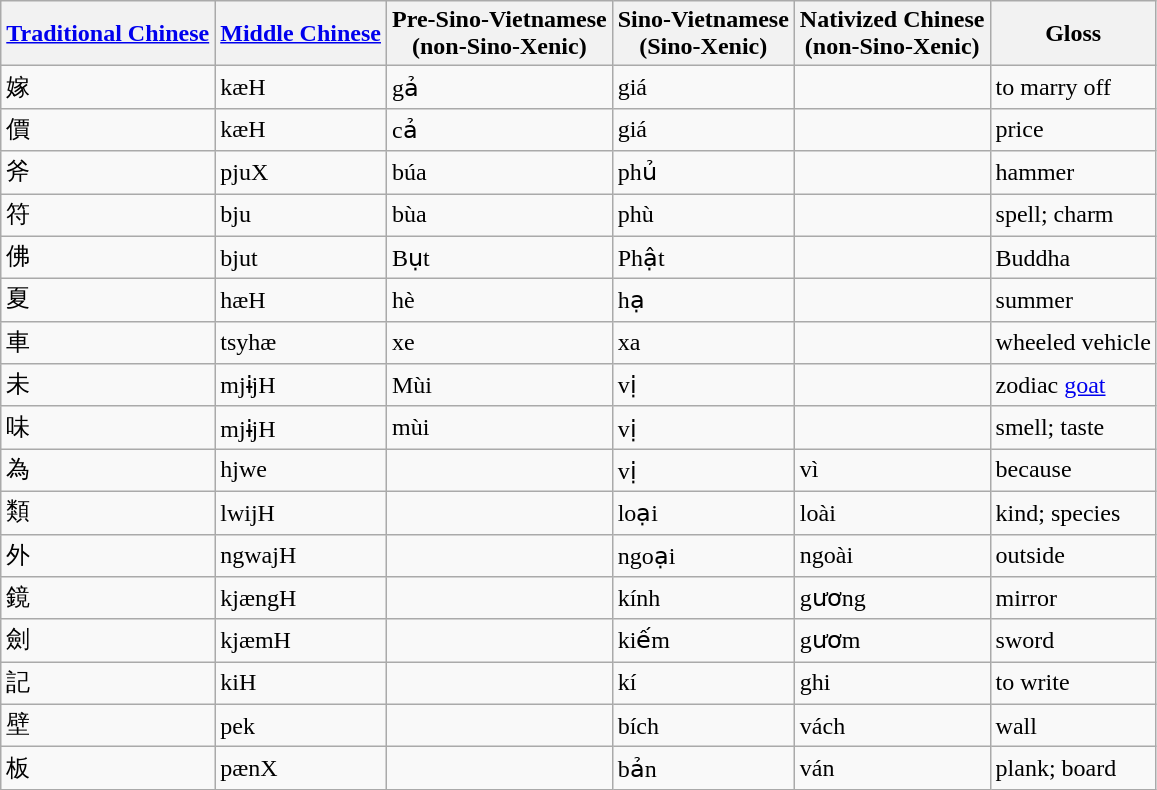<table class="wikitable sortable">
<tr>
<th><a href='#'>Traditional Chinese</a></th>
<th><a href='#'>Middle Chinese</a></th>
<th>Pre-Sino-Vietnamese<br>(non-Sino-Xenic)</th>
<th>Sino-Vietnamese<br>(Sino-Xenic)</th>
<th>Nativized Chinese<br>(non-Sino-Xenic)</th>
<th>Gloss</th>
</tr>
<tr>
<td>嫁</td>
<td>kæH</td>
<td>gả</td>
<td>giá</td>
<td></td>
<td>to marry off</td>
</tr>
<tr>
<td>價</td>
<td>kæH</td>
<td>cả</td>
<td>giá</td>
<td></td>
<td>price</td>
</tr>
<tr>
<td>斧</td>
<td>pjuX</td>
<td>búa</td>
<td>phủ</td>
<td></td>
<td>hammer</td>
</tr>
<tr>
<td>符</td>
<td>bju</td>
<td>bùa</td>
<td>phù</td>
<td></td>
<td>spell; charm</td>
</tr>
<tr>
<td>佛</td>
<td>bjut</td>
<td>Bụt</td>
<td>Phật</td>
<td></td>
<td>Buddha</td>
</tr>
<tr>
<td>夏</td>
<td>hæH</td>
<td>hè</td>
<td>hạ</td>
<td></td>
<td>summer</td>
</tr>
<tr>
<td>車</td>
<td>tsyhæ</td>
<td>xe</td>
<td>xa</td>
<td></td>
<td>wheeled vehicle</td>
</tr>
<tr>
<td>未</td>
<td>mjɨjH</td>
<td>Mùi</td>
<td>vị</td>
<td></td>
<td>zodiac <a href='#'>goat</a></td>
</tr>
<tr>
<td>味</td>
<td>mjɨjH</td>
<td>mùi</td>
<td>vị</td>
<td></td>
<td>smell; taste</td>
</tr>
<tr>
<td>為</td>
<td>hjwe</td>
<td></td>
<td>vị</td>
<td>vì</td>
<td>because</td>
</tr>
<tr>
<td>類</td>
<td>lwijH</td>
<td></td>
<td>loại</td>
<td>loài</td>
<td>kind; species</td>
</tr>
<tr>
<td>外</td>
<td>ngwajH</td>
<td></td>
<td>ngoại</td>
<td>ngoài</td>
<td>outside</td>
</tr>
<tr>
<td>鏡</td>
<td>kjængH</td>
<td></td>
<td>kính</td>
<td>gương</td>
<td>mirror</td>
</tr>
<tr>
<td>劍</td>
<td>kjæmH</td>
<td></td>
<td>kiếm</td>
<td>gươm</td>
<td>sword</td>
</tr>
<tr>
<td>記</td>
<td>kiH</td>
<td></td>
<td>kí</td>
<td>ghi</td>
<td>to write</td>
</tr>
<tr>
<td>壁</td>
<td>pek</td>
<td></td>
<td>bích</td>
<td>vách</td>
<td>wall</td>
</tr>
<tr>
<td>板</td>
<td>pænX</td>
<td></td>
<td>bản</td>
<td>ván</td>
<td>plank; board</td>
</tr>
</table>
